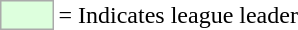<table>
<tr>
<td style="background:#DDFFDD; border:1px solid #aaa; width:2em;"></td>
<td>= Indicates league leader</td>
</tr>
</table>
